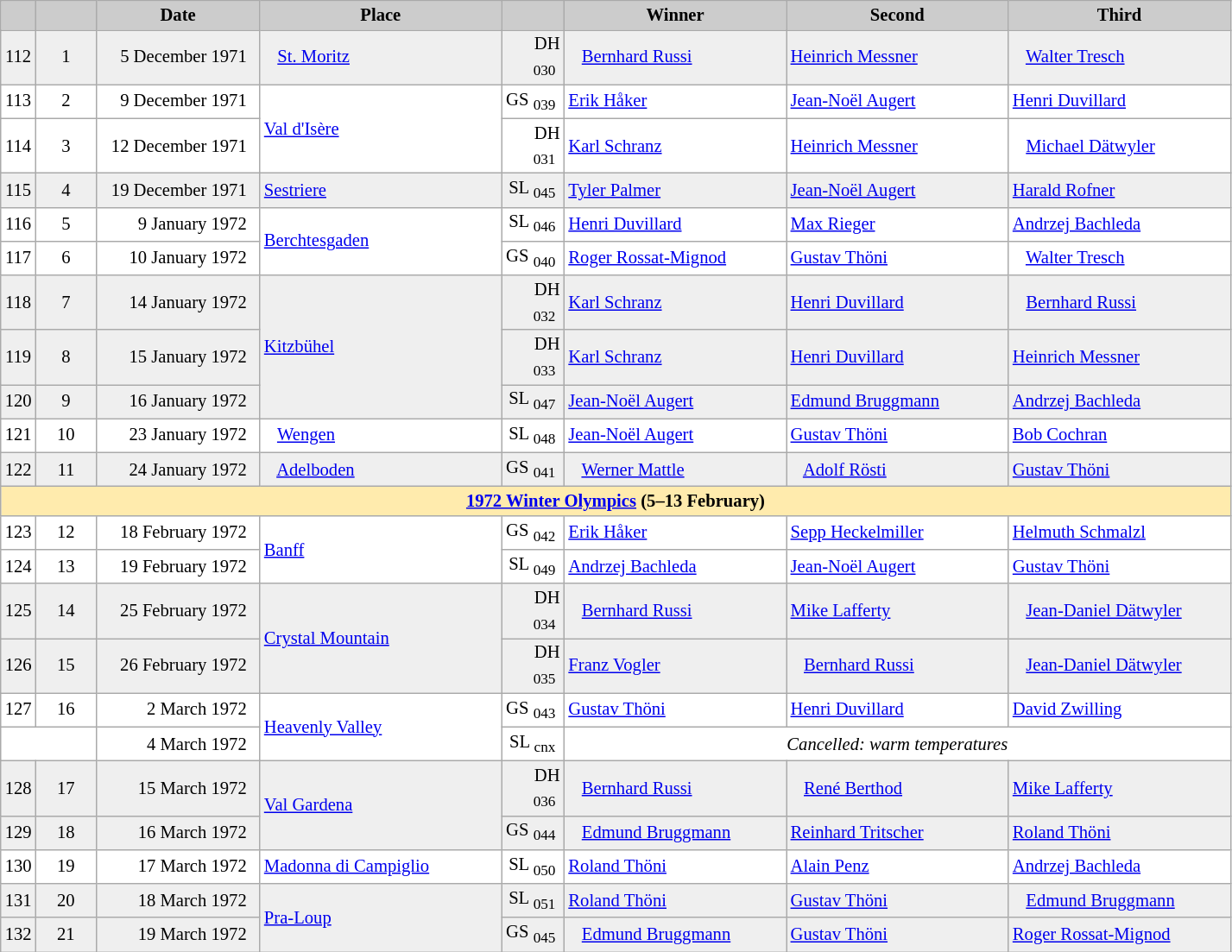<table class="wikitable plainrowheaders" style="background:#fff; font-size:86%; line-height:16px; border:grey solid 1px; border-collapse:collapse;">
<tr style="background:#ccc; text-align:center;">
<td align="center" width="13"></td>
<td align="center" width="40"></td>
<td align="center" width="120"><strong>Date</strong></td>
<td align="center" width="180"><strong>Place</strong></td>
<td align="center" width="42"></td>
<td align="center" width="165"><strong>Winner</strong></td>
<td align="center" width="165"><strong>Second</strong></td>
<td align="center" width="165"><strong>Third</strong></td>
</tr>
<tr bgcolor="#EFEFEF">
<td align=center>112</td>
<td align=center>1</td>
<td align=right>5 December 1971  </td>
<td>   <a href='#'>St. Moritz</a></td>
<td align=right>DH <sub>030</sub> </td>
<td>   <a href='#'>Bernhard Russi</a></td>
<td> <a href='#'>Heinrich Messner</a></td>
<td>   <a href='#'>Walter Tresch</a></td>
</tr>
<tr>
<td align=center>113</td>
<td align=center>2</td>
<td align=right>9 December 1971  </td>
<td rowspan=2> <a href='#'>Val d'Isère</a></td>
<td align=right>GS <sub>039</sub> </td>
<td> <a href='#'>Erik Håker</a></td>
<td> <a href='#'>Jean-Noël Augert</a></td>
<td> <a href='#'>Henri Duvillard</a></td>
</tr>
<tr>
<td align=center>114</td>
<td align=center>3</td>
<td align=right>12 December 1971  </td>
<td align=right>DH <sub>031</sub> </td>
<td> <a href='#'>Karl Schranz</a></td>
<td> <a href='#'>Heinrich Messner</a></td>
<td>   <a href='#'>Michael Dätwyler</a></td>
</tr>
<tr bgcolor="#EFEFEF">
<td align=center>115</td>
<td align=center>4</td>
<td align=right>19 December 1971  </td>
<td> <a href='#'>Sestriere</a></td>
<td align=right>SL <sub>045</sub> </td>
<td> <a href='#'>Tyler Palmer</a></td>
<td> <a href='#'>Jean-Noël Augert</a></td>
<td> <a href='#'>Harald Rofner</a></td>
</tr>
<tr>
<td align=center>116</td>
<td align=center>5</td>
<td align=right>9 January 1972  </td>
<td rowspan=2> <a href='#'>Berchtesgaden</a></td>
<td align=right>SL <sub>046</sub> </td>
<td> <a href='#'>Henri Duvillard</a></td>
<td> <a href='#'>Max Rieger</a></td>
<td> <a href='#'>Andrzej Bachleda</a></td>
</tr>
<tr>
<td align=center>117</td>
<td align=center>6</td>
<td align=right>10 January 1972  </td>
<td align=right>GS <sub>040</sub> </td>
<td> <a href='#'>Roger Rossat-Mignod</a></td>
<td> <a href='#'>Gustav Thöni</a></td>
<td>   <a href='#'>Walter Tresch</a></td>
</tr>
<tr bgcolor="#EFEFEF">
<td align=center>118</td>
<td align=center>7</td>
<td align=right>14 January 1972  </td>
<td rowspan=3> <a href='#'>Kitzbühel</a></td>
<td align=right>DH <sub>032</sub> </td>
<td> <a href='#'>Karl Schranz</a></td>
<td> <a href='#'>Henri Duvillard</a></td>
<td>   <a href='#'>Bernhard Russi</a></td>
</tr>
<tr bgcolor="#EFEFEF">
<td align=center>119</td>
<td align=center>8</td>
<td align=right>15 January 1972  </td>
<td align=right>DH <sub>033</sub> </td>
<td> <a href='#'>Karl Schranz</a></td>
<td> <a href='#'>Henri Duvillard</a></td>
<td> <a href='#'>Heinrich Messner</a></td>
</tr>
<tr bgcolor="#EFEFEF">
<td align=center>120</td>
<td align=center>9</td>
<td align=right>16 January 1972  </td>
<td align=right>SL <sub>047</sub> </td>
<td> <a href='#'>Jean-Noël Augert</a></td>
<td> <a href='#'>Edmund Bruggmann</a></td>
<td> <a href='#'>Andrzej Bachleda</a></td>
</tr>
<tr>
<td align=center>121</td>
<td align=center>10</td>
<td align=right>23 January 1972  </td>
<td>   <a href='#'>Wengen</a></td>
<td align=right>SL <sub>048</sub> </td>
<td> <a href='#'>Jean-Noël Augert</a></td>
<td> <a href='#'>Gustav Thöni</a></td>
<td> <a href='#'>Bob Cochran</a></td>
</tr>
<tr bgcolor="#EFEFEF">
<td align=center>122</td>
<td align=center>11</td>
<td align=right>24 January 1972  </td>
<td>   <a href='#'>Adelboden</a></td>
<td align=right>GS <sub>041</sub> </td>
<td>   <a href='#'>Werner Mattle</a></td>
<td>   <a href='#'>Adolf Rösti</a></td>
<td> <a href='#'>Gustav Thöni</a></td>
</tr>
<tr style="background:#FFEBAD">
<td colspan="8" style="text-align:center;"><strong><a href='#'>1972 Winter Olympics</a> (5–13 February)</strong></td>
</tr>
<tr>
<td align=center>123</td>
<td align=center>12</td>
<td align=right>18 February 1972  </td>
<td rowspan=2> <a href='#'>Banff</a></td>
<td align=right>GS <sub>042</sub> </td>
<td> <a href='#'>Erik Håker</a></td>
<td> <a href='#'>Sepp Heckelmiller</a></td>
<td> <a href='#'>Helmuth Schmalzl</a></td>
</tr>
<tr>
<td align=center>124</td>
<td align=center>13</td>
<td align=right>19 February 1972  </td>
<td align=right>SL <sub>049</sub> </td>
<td> <a href='#'>Andrzej Bachleda</a></td>
<td> <a href='#'>Jean-Noël Augert</a></td>
<td> <a href='#'>Gustav Thöni</a></td>
</tr>
<tr bgcolor="#EFEFEF">
<td align=center>125</td>
<td align=center>14</td>
<td align=right>25 February 1972  </td>
<td rowspan=2> <a href='#'>Crystal Mountain</a></td>
<td align=right>DH <sub>034</sub> </td>
<td>   <a href='#'>Bernhard Russi</a></td>
<td> <a href='#'>Mike Lafferty</a></td>
<td>   <a href='#'>Jean-Daniel Dätwyler</a></td>
</tr>
<tr bgcolor="#EFEFEF">
<td align=center>126</td>
<td align=center>15</td>
<td align=right>26 February 1972  </td>
<td align=right>DH <sub>035</sub> </td>
<td> <a href='#'>Franz Vogler</a></td>
<td>   <a href='#'>Bernhard Russi</a></td>
<td>   <a href='#'>Jean-Daniel Dätwyler</a></td>
</tr>
<tr>
<td align=center>127</td>
<td align=center>16</td>
<td align=right>2 March 1972  </td>
<td rowspan=2> <a href='#'>Heavenly Valley</a></td>
<td align=right>GS <sub>043</sub> </td>
<td> <a href='#'>Gustav Thöni</a></td>
<td> <a href='#'>Henri Duvillard</a></td>
<td> <a href='#'>David Zwilling</a></td>
</tr>
<tr>
<td colspan=2></td>
<td align=right>4 March 1972  </td>
<td align=right>SL <sub>cnx</sub> </td>
<td align=center colspan=3><em>Cancelled: warm temperatures</em></td>
</tr>
<tr bgcolor="#EFEFEF">
<td align=center>128</td>
<td align=center>17</td>
<td align=right>15 March 1972  </td>
<td rowspan=2> <a href='#'>Val Gardena</a></td>
<td align=right>DH <sub>036</sub> </td>
<td>   <a href='#'>Bernhard Russi</a></td>
<td>   <a href='#'>René Berthod</a></td>
<td> <a href='#'>Mike Lafferty</a></td>
</tr>
<tr bgcolor="#EFEFEF">
<td align=center>129</td>
<td align=center>18</td>
<td align=right>16 March 1972  </td>
<td align=right>GS <sub>044</sub> </td>
<td>   <a href='#'>Edmund Bruggmann</a></td>
<td> <a href='#'>Reinhard Tritscher</a></td>
<td> <a href='#'>Roland Thöni</a></td>
</tr>
<tr>
<td align=center>130</td>
<td align=center>19</td>
<td align=right>17 March 1972  </td>
<td> <a href='#'>Madonna di Campiglio</a></td>
<td align=right>SL <sub>050</sub> </td>
<td> <a href='#'>Roland Thöni</a></td>
<td> <a href='#'>Alain Penz</a></td>
<td> <a href='#'>Andrzej Bachleda</a></td>
</tr>
<tr bgcolor="#EFEFEF">
<td align=center>131</td>
<td align=center>20</td>
<td align=right>18 March 1972  </td>
<td rowspan=2> <a href='#'>Pra-Loup</a></td>
<td align=right>SL <sub>051</sub> </td>
<td> <a href='#'>Roland Thöni</a></td>
<td> <a href='#'>Gustav Thöni</a></td>
<td>   <a href='#'>Edmund Bruggmann</a></td>
</tr>
<tr bgcolor="#EFEFEF">
<td align=center>132</td>
<td align=center>21</td>
<td align=right>19 March 1972  </td>
<td align=right>GS <sub>045</sub> </td>
<td>   <a href='#'>Edmund Bruggmann</a></td>
<td> <a href='#'>Gustav Thöni</a></td>
<td> <a href='#'>Roger Rossat-Mignod</a></td>
</tr>
</table>
